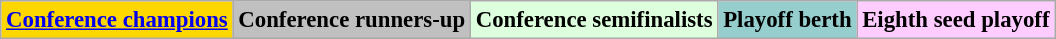<table class="wikitable" style="font-size:95%">
<tr>
<td align="center" bgcolor="gold"><strong><a href='#'>Conference champions</a></strong></td>
<td align="center" bgcolor="silver"><strong>Conference runners-up</strong></td>
<td align="center" bgcolor="#DDFFDD"><strong>Conference semifinalists</strong></td>
<td align="center" bgcolor="#96CDCD"><strong>Playoff berth</strong></td>
<td align="center" bgcolor="#FFCCFF"><strong>Eighth seed playoff</strong></td>
</tr>
</table>
